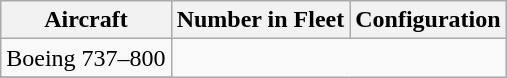<table class="wikitable">
<tr>
<th>Aircraft</th>
<th>Number in Fleet</th>
<th>Configuration</th>
</tr>
<tr>
<td>Boeing 737–800</td>
</tr>
<tr>
</tr>
<tr>
</tr>
</table>
